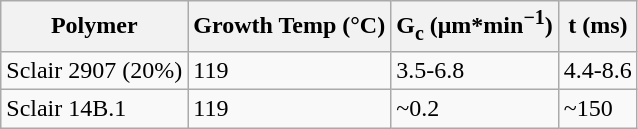<table class="wikitable sortable">
<tr>
<th>Polymer</th>
<th>Growth Temp (°C)</th>
<th>G<sub>c</sub> (μm*min<sup>−1</sup>)</th>
<th>t (ms)</th>
</tr>
<tr>
<td>Sclair 2907 (20%)</td>
<td>119</td>
<td>3.5-6.8</td>
<td>4.4-8.6</td>
</tr>
<tr>
<td>Sclair 14B.1</td>
<td>119</td>
<td>~0.2</td>
<td>~150</td>
</tr>
</table>
